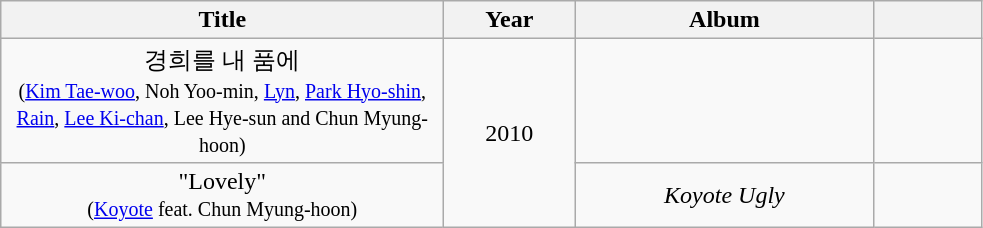<table class="wikitable" style="text-align:center;">
<tr>
<th style="width:18em;">Title</th>
<th style="width:5em;">Year</th>
<th style="width:12em;">Album</th>
<th style="width:4em;"></th>
</tr>
<tr>
<td>경희를 내 품에<br><small>(<a href='#'>Kim Tae-woo</a>, Noh Yoo-min, <a href='#'>Lyn</a>, <a href='#'>Park Hyo-shin</a>, <a href='#'>Rain</a>, <a href='#'>Lee Ki-chan</a>, Lee Hye-sun and Chun Myung-hoon)</small></td>
<td rowspan="2">2010</td>
<td></td>
<td></td>
</tr>
<tr>
<td>"Lovely"<br><small>(<a href='#'>Koyote</a> feat. Chun Myung-hoon)</small></td>
<td><em>Koyote Ugly</em></td>
<td></td>
</tr>
</table>
